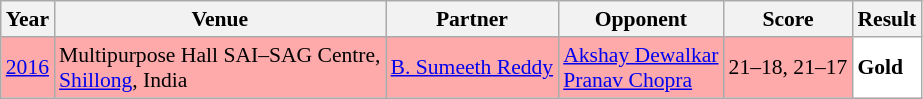<table class="sortable wikitable" style="font-size: 90%;">
<tr>
<th>Year</th>
<th>Venue</th>
<th>Partner</th>
<th>Opponent</th>
<th>Score</th>
<th>Result</th>
</tr>
<tr style="background:#FFAAAA">
<td align="center"><a href='#'>2016</a></td>
<td align="left">Multipurpose Hall SAI–SAG Centre,<br><a href='#'>Shillong</a>, India</td>
<td align="left"> <a href='#'>B. Sumeeth Reddy</a></td>
<td align="left"> <a href='#'>Akshay Dewalkar</a><br> <a href='#'>Pranav Chopra</a></td>
<td align="left">21–18, 21–17</td>
<td style="text-align:left; background:white"> <strong>Gold</strong></td>
</tr>
</table>
